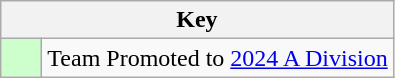<table class="wikitable" style="text-align: center;">
<tr>
<th colspan=2>Key</th>
</tr>
<tr>
<td style="background:#ccffcc; width:20px;"></td>
<td align=left>Team Promoted to <a href='#'>2024 A Division</a></td>
</tr>
</table>
